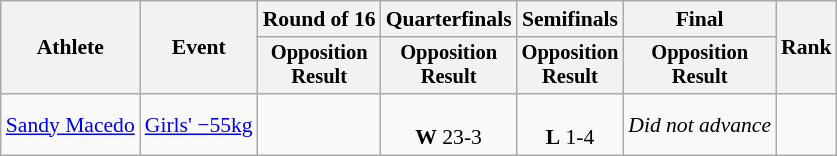<table class="wikitable" style="font-size:90%;">
<tr>
<th rowspan=2>Athlete</th>
<th rowspan=2>Event</th>
<th>Round of 16</th>
<th>Quarterfinals</th>
<th>Semifinals</th>
<th>Final</th>
<th rowspan=2>Rank</th>
</tr>
<tr style="font-size:95%">
<th>Opposition<br>Result</th>
<th>Opposition<br>Result</th>
<th>Opposition<br>Result</th>
<th>Opposition<br>Result</th>
</tr>
<tr align=center>
<td align=left><a href='#'>Sandy Macedo</a></td>
<td align=left><a href='#'>Girls' −55kg</a></td>
<td></td>
<td><br> <strong>W</strong> 23-3</td>
<td><br> <strong>L</strong> 1-4</td>
<td><em>Did not advance</em></td>
<td></td>
</tr>
</table>
